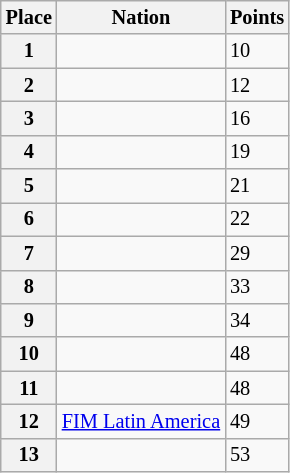<table class="wikitable" style="font-size: 85%">
<tr>
<th>Place</th>
<th>Nation</th>
<th>Points</th>
</tr>
<tr>
<th>1</th>
<td></td>
<td>10</td>
</tr>
<tr>
<th>2</th>
<td></td>
<td>12</td>
</tr>
<tr>
<th>3</th>
<td></td>
<td>16</td>
</tr>
<tr>
<th>4</th>
<td></td>
<td>19</td>
</tr>
<tr>
<th>5</th>
<td></td>
<td>21</td>
</tr>
<tr>
<th>6</th>
<td></td>
<td>22</td>
</tr>
<tr>
<th>7</th>
<td></td>
<td>29</td>
</tr>
<tr>
<th>8</th>
<td></td>
<td>33</td>
</tr>
<tr>
<th>9</th>
<td></td>
<td>34</td>
</tr>
<tr>
<th>10</th>
<td></td>
<td>48</td>
</tr>
<tr>
<th>11</th>
<td></td>
<td>48</td>
</tr>
<tr>
<th>12</th>
<td><a href='#'>FIM Latin America</a></td>
<td>49</td>
</tr>
<tr>
<th>13</th>
<td></td>
<td>53</td>
</tr>
</table>
